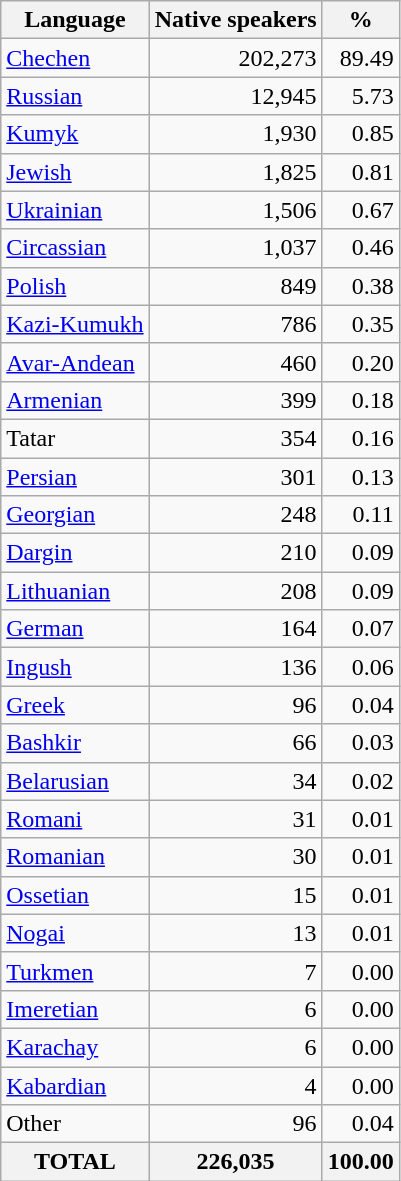<table class="wikitable sortable">
<tr>
<th>Language</th>
<th>Native speakers</th>
<th>%</th>
</tr>
<tr>
<td><a href='#'>Chechen</a></td>
<td align="right">202,273</td>
<td align="right">89.49</td>
</tr>
<tr>
<td><a href='#'>Russian</a></td>
<td align="right">12,945</td>
<td align="right">5.73</td>
</tr>
<tr>
<td><a href='#'>Kumyk</a></td>
<td align="right">1,930</td>
<td align="right">0.85</td>
</tr>
<tr>
<td><a href='#'>Jewish</a></td>
<td align="right">1,825</td>
<td align="right">0.81</td>
</tr>
<tr>
<td><a href='#'>Ukrainian</a></td>
<td align="right">1,506</td>
<td align="right">0.67</td>
</tr>
<tr>
<td><a href='#'>Circassian</a></td>
<td align="right">1,037</td>
<td align="right">0.46</td>
</tr>
<tr>
<td><a href='#'>Polish</a></td>
<td align="right">849</td>
<td align="right">0.38</td>
</tr>
<tr>
<td><a href='#'>Kazi-Kumukh</a></td>
<td align="right">786</td>
<td align="right">0.35</td>
</tr>
<tr>
<td><a href='#'>Avar-Andean</a></td>
<td align="right">460</td>
<td align="right">0.20</td>
</tr>
<tr>
<td><a href='#'>Armenian</a></td>
<td align="right">399</td>
<td align="right">0.18</td>
</tr>
<tr>
<td>Tatar</td>
<td align="right">354</td>
<td align="right">0.16</td>
</tr>
<tr>
<td><a href='#'>Persian</a></td>
<td align="right">301</td>
<td align="right">0.13</td>
</tr>
<tr>
<td><a href='#'>Georgian</a></td>
<td align="right">248</td>
<td align="right">0.11</td>
</tr>
<tr>
<td><a href='#'>Dargin</a></td>
<td align="right">210</td>
<td align="right">0.09</td>
</tr>
<tr>
<td><a href='#'>Lithuanian</a></td>
<td align="right">208</td>
<td align="right">0.09</td>
</tr>
<tr>
<td><a href='#'>German</a></td>
<td align="right">164</td>
<td align="right">0.07</td>
</tr>
<tr>
<td><a href='#'>Ingush</a></td>
<td align="right">136</td>
<td align="right">0.06</td>
</tr>
<tr>
<td><a href='#'>Greek</a></td>
<td align="right">96</td>
<td align="right">0.04</td>
</tr>
<tr>
<td><a href='#'>Bashkir</a></td>
<td align="right">66</td>
<td align="right">0.03</td>
</tr>
<tr>
<td><a href='#'>Belarusian</a></td>
<td align="right">34</td>
<td align="right">0.02</td>
</tr>
<tr>
<td><a href='#'>Romani</a></td>
<td align="right">31</td>
<td align="right">0.01</td>
</tr>
<tr>
<td><a href='#'>Romanian</a></td>
<td align="right">30</td>
<td align="right">0.01</td>
</tr>
<tr>
<td><a href='#'>Ossetian</a></td>
<td align="right">15</td>
<td align="right">0.01</td>
</tr>
<tr>
<td><a href='#'>Nogai</a></td>
<td align="right">13</td>
<td align="right">0.01</td>
</tr>
<tr>
<td><a href='#'>Turkmen</a></td>
<td align="right">7</td>
<td align="right">0.00</td>
</tr>
<tr>
<td><a href='#'>Imeretian</a></td>
<td align="right">6</td>
<td align="right">0.00</td>
</tr>
<tr>
<td><a href='#'>Karachay</a></td>
<td align="right">6</td>
<td align="right">0.00</td>
</tr>
<tr>
<td><a href='#'>Kabardian</a></td>
<td align="right">4</td>
<td align="right">0.00</td>
</tr>
<tr>
<td>Other</td>
<td align="right">96</td>
<td align="right">0.04</td>
</tr>
<tr>
<th>TOTAL</th>
<th>226,035</th>
<th>100.00</th>
</tr>
</table>
